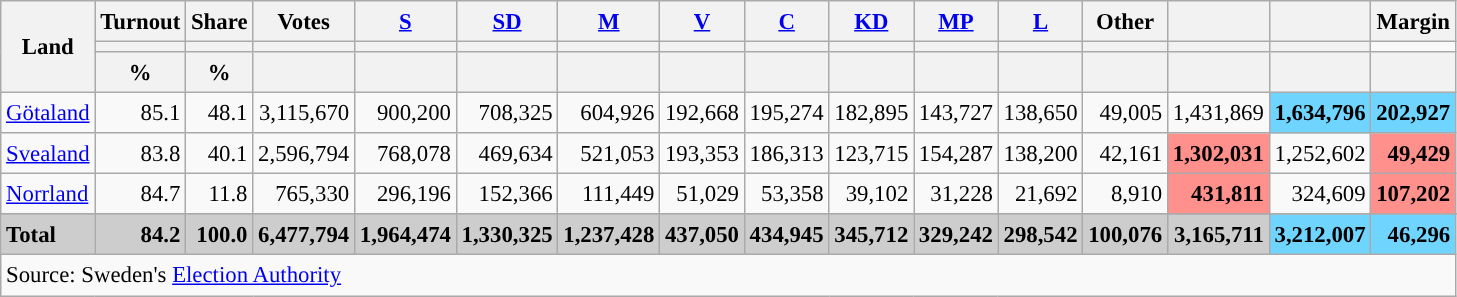<table class="wikitable sortable" style="text-align:right; font-size:95%; line-height:20px;">
<tr>
<th rowspan="3">Land</th>
<th>Turnout</th>
<th>Share</th>
<th>Votes</th>
<th width="30px" class="unsortable"><a href='#'>S</a></th>
<th width="30px" class="unsortable"><a href='#'>SD</a></th>
<th width="30px" class="unsortable"><a href='#'>M</a></th>
<th width="30px" class="unsortable"><a href='#'>V</a></th>
<th width="30px" class="unsortable"><a href='#'>C</a></th>
<th width="30px" class="unsortable"><a href='#'>KD</a></th>
<th width="30px" class="unsortable"><a href='#'>MP</a></th>
<th width="30px" class="unsortable"><a href='#'>L</a></th>
<th width="30px" class="unsortable">Other</th>
<th></th>
<th></th>
<th>Margin</th>
</tr>
<tr>
<th></th>
<th></th>
<th></th>
<th style="background:"></th>
<th style="background:"></th>
<th style="background:"></th>
<th style="background:"></th>
<th style="background:"></th>
<th style="background:"></th>
<th style="background:"></th>
<th style="background:"></th>
<th style="background:"></th>
<th style="background:"></th>
<th style="background:"></th>
</tr>
<tr>
<th data-sort-type="number">%</th>
<th data-sort-type="number">%</th>
<th></th>
<th data-sort-type="number"></th>
<th data-sort-type="number"></th>
<th data-sort-type="number"></th>
<th data-sort-type="number"></th>
<th data-sort-type="number"></th>
<th data-sort-type="number"></th>
<th data-sort-type="number"></th>
<th data-sort-type="number"></th>
<th data-sort-type="number"></th>
<th data-sort-type="number"></th>
<th data-sort-type="number"></th>
<th data-sort-type="number"></th>
</tr>
<tr>
<td align="left"><a href='#'>Götaland</a></td>
<td>85.1</td>
<td>48.1</td>
<td>3,115,670</td>
<td>900,200</td>
<td>708,325</td>
<td>604,926</td>
<td>192,668</td>
<td>195,274</td>
<td>182,895</td>
<td>143,727</td>
<td>138,650</td>
<td>49,005</td>
<td>1,431,869</td>
<td bgcolor=#6fd5fe><strong>1,634,796</strong></td>
<td bgcolor=#6fd5fe><strong>202,927</strong></td>
</tr>
<tr>
<td align="left"><a href='#'>Svealand</a></td>
<td>83.8</td>
<td>40.1</td>
<td>2,596,794</td>
<td>768,078</td>
<td>469,634</td>
<td>521,053</td>
<td>193,353</td>
<td>186,313</td>
<td>123,715</td>
<td>154,287</td>
<td>138,200</td>
<td>42,161</td>
<td bgcolor=#ff908c><strong>1,302,031</strong></td>
<td>1,252,602</td>
<td bgcolor=#ff908c><strong>49,429</strong></td>
</tr>
<tr>
<td align="left"><a href='#'>Norrland</a></td>
<td>84.7</td>
<td>11.8</td>
<td>765,330</td>
<td>296,196</td>
<td>152,366</td>
<td>111,449</td>
<td>51,029</td>
<td>53,358</td>
<td>39,102</td>
<td>31,228</td>
<td>21,692</td>
<td>8,910</td>
<td bgcolor=#ff908c><strong>431,811</strong></td>
<td>324,609</td>
<td bgcolor=#ff908c><strong>107,202</strong></td>
</tr>
<tr>
</tr>
<tr style="background:#CDCDCD;">
<td align="left"><strong>Total</strong></td>
<td><strong>84.2</strong></td>
<td><strong>100.0</strong></td>
<td><strong>6,477,794</strong></td>
<td><strong>1,964,474</strong></td>
<td><strong>1,330,325</strong></td>
<td><strong>1,237,428</strong></td>
<td><strong>437,050</strong></td>
<td><strong>434,945</strong></td>
<td><strong>345,712</strong></td>
<td><strong>329,242</strong></td>
<td><strong>298,542</strong></td>
<td><strong>100,076</strong></td>
<td><strong>3,165,711</strong></td>
<td bgcolor=#6fd5fe><strong>3,212,007</strong></td>
<td bgcolor=#6fd5fe><strong>46,296</strong></td>
</tr>
<tr>
<td colspan="16" align="left">Source: Sweden's <a href='#'>Election Authority</a></td>
</tr>
</table>
